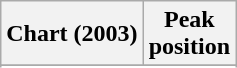<table class="wikitable sortable plainrowheaders" style="text-align:center">
<tr>
<th scope="col">Chart (2003)</th>
<th scope="col">Peak<br>position</th>
</tr>
<tr>
</tr>
<tr>
</tr>
<tr>
</tr>
</table>
